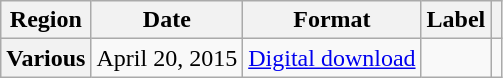<table class="wikitable plainrowheaders">
<tr>
<th scope="col">Region</th>
<th scope="col">Date</th>
<th scope="col">Format</th>
<th scope="col">Label</th>
<th scope="col"></th>
</tr>
<tr>
<th scope="row">Various</th>
<td>April 20, 2015</td>
<td><a href='#'>Digital download</a></td>
<td></td>
<td></td>
</tr>
</table>
